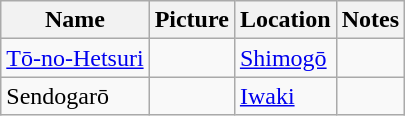<table class="wikitable">
<tr>
<th>Name</th>
<th>Picture</th>
<th>Location</th>
<th>Notes</th>
</tr>
<tr>
<td><a href='#'>Tō-no-Hetsuri</a></td>
<td></td>
<td><a href='#'>Shimogō</a></td>
<td></td>
</tr>
<tr>
<td>Sendogarō</td>
<td></td>
<td><a href='#'>Iwaki</a></td>
<td></td>
</tr>
</table>
